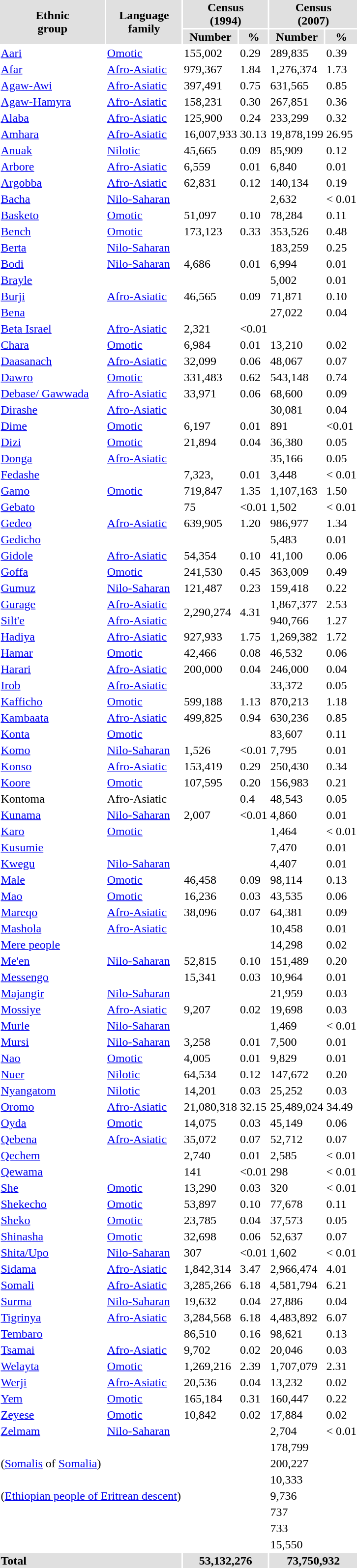<table class= style="text-align: right;">
<tr bgcolor="#e0e0e0">
<th rowspan="2">Ethnic<br>group</th>
<th rowspan="2">Language<br>family</th>
<th colspan="2">Census<br>(1994) </th>
<th colspan="2">Census<br> (2007) </th>
</tr>
<tr bgcolor="#e0e0e0">
<th>Number</th>
<th>%</th>
<th>Number</th>
<th>%</th>
</tr>
<tr>
<td align="left"><a href='#'>Aari</a></td>
<td><a href='#'>Omotic</a></td>
<td>155,002</td>
<td>0.29</td>
<td>289,835</td>
<td>0.39</td>
</tr>
<tr>
<td align="left"><a href='#'>Afar</a></td>
<td><a href='#'>Afro-Asiatic</a></td>
<td>979,367</td>
<td>1.84</td>
<td>1,276,374</td>
<td>1.73</td>
</tr>
<tr>
<td align="left"><a href='#'>Agaw-Awi</a></td>
<td><a href='#'>Afro-Asiatic</a></td>
<td>397,491</td>
<td>0.75</td>
<td>631,565</td>
<td>0.85</td>
</tr>
<tr>
<td align="left"><a href='#'>Agaw-Hamyra</a></td>
<td><a href='#'>Afro-Asiatic</a></td>
<td>158,231</td>
<td>0.30</td>
<td>267,851</td>
<td>0.36</td>
</tr>
<tr>
<td align="left"><a href='#'>Alaba</a></td>
<td><a href='#'>Afro-Asiatic</a></td>
<td>125,900</td>
<td>0.24</td>
<td>233,299</td>
<td>0.32</td>
</tr>
<tr>
<td align="left"><a href='#'>Amhara</a></td>
<td><a href='#'>Afro-Asiatic</a></td>
<td>16,007,933</td>
<td>30.13</td>
<td>19,878,199</td>
<td>26.95</td>
</tr>
<tr>
<td align="left"><a href='#'>Anuak</a></td>
<td><a href='#'>Nilotic</a></td>
<td>45,665</td>
<td>0.09</td>
<td>85,909</td>
<td>0.12</td>
</tr>
<tr>
<td align="left"><a href='#'>Arbore</a></td>
<td><a href='#'>Afro-Asiatic</a></td>
<td>6,559</td>
<td>0.01</td>
<td>6,840</td>
<td>0.01</td>
</tr>
<tr>
<td align="left"><a href='#'>Argobba</a></td>
<td><a href='#'>Afro-Asiatic</a></td>
<td>62,831</td>
<td>0.12</td>
<td>140,134</td>
<td>0.19</td>
</tr>
<tr>
<td align="left"><a href='#'>Bacha</a></td>
<td><a href='#'>Nilo-Saharan</a></td>
<td></td>
<td></td>
<td>2,632</td>
<td>< 0.01</td>
</tr>
<tr>
<td align="left"><a href='#'>Basketo</a></td>
<td><a href='#'>Omotic</a></td>
<td>51,097</td>
<td>0.10</td>
<td>78,284</td>
<td>0.11</td>
</tr>
<tr>
<td align="left"><a href='#'>Bench</a></td>
<td><a href='#'>Omotic</a></td>
<td>173,123</td>
<td>0.33</td>
<td>353,526</td>
<td>0.48</td>
</tr>
<tr>
<td align="left"><a href='#'>Berta</a></td>
<td><a href='#'>Nilo-Saharan</a></td>
<td></td>
<td></td>
<td>183,259</td>
<td>0.25</td>
</tr>
<tr>
<td align="left"><a href='#'>Bodi</a></td>
<td><a href='#'>Nilo-Saharan</a></td>
<td>4,686</td>
<td>0.01</td>
<td>6,994</td>
<td>0.01</td>
</tr>
<tr>
<td align="left"><a href='#'>Brayle</a></td>
<td></td>
<td></td>
<td></td>
<td>5,002</td>
<td>0.01</td>
</tr>
<tr>
<td align="left"><a href='#'>Burji</a></td>
<td><a href='#'>Afro-Asiatic</a></td>
<td>46,565</td>
<td>0.09</td>
<td>71,871</td>
<td>0.10</td>
</tr>
<tr>
<td align="left"><a href='#'>Bena</a></td>
<td></td>
<td></td>
<td></td>
<td>27,022</td>
<td>0.04</td>
</tr>
<tr>
<td align="left"><a href='#'>Beta Israel</a></td>
<td><a href='#'>Afro-Asiatic</a></td>
<td>2,321</td>
<td><0.01</td>
<td></td>
<td></td>
</tr>
<tr>
<td align="left"><a href='#'>Chara</a></td>
<td><a href='#'>Omotic</a></td>
<td>6,984</td>
<td>0.01</td>
<td>13,210</td>
<td>0.02</td>
</tr>
<tr>
<td align="left"><a href='#'>Daasanach</a></td>
<td><a href='#'>Afro-Asiatic</a></td>
<td>32,099</td>
<td>0.06</td>
<td>48,067</td>
<td>0.07</td>
</tr>
<tr>
<td align="left"><a href='#'>Dawro</a></td>
<td><a href='#'>Omotic</a></td>
<td>331,483</td>
<td>0.62</td>
<td>543,148</td>
<td>0.74</td>
</tr>
<tr>
<td align="left"><a href='#'>Debase/ Gawwada</a></td>
<td><a href='#'>Afro-Asiatic</a></td>
<td>33,971</td>
<td>0.06</td>
<td>68,600</td>
<td>0.09</td>
</tr>
<tr>
<td align="left"><a href='#'>Dirashe</a></td>
<td><a href='#'>Afro-Asiatic</a></td>
<td></td>
<td></td>
<td>30,081</td>
<td>0.04</td>
</tr>
<tr>
<td align="left"><a href='#'>Dime</a></td>
<td><a href='#'>Omotic</a></td>
<td>6,197</td>
<td>0.01</td>
<td>891</td>
<td><0.01</td>
</tr>
<tr>
<td align="left"><a href='#'>Dizi</a></td>
<td><a href='#'>Omotic</a></td>
<td>21,894</td>
<td>0.04</td>
<td>36,380</td>
<td>0.05</td>
</tr>
<tr>
<td align="left"><a href='#'>Donga</a></td>
<td><a href='#'>Afro-Asiatic</a></td>
<td></td>
<td></td>
<td>35,166</td>
<td>0.05</td>
</tr>
<tr>
<td align="left"><a href='#'>Fedashe</a></td>
<td></td>
<td>7,323,</td>
<td>0.01</td>
<td>3,448</td>
<td>< 0.01</td>
</tr>
<tr>
<td align="left"><a href='#'>Gamo</a></td>
<td><a href='#'>Omotic</a></td>
<td>719,847</td>
<td>1.35</td>
<td>1,107,163</td>
<td>1.50</td>
</tr>
<tr>
<td align="left"><a href='#'>Gebato</a></td>
<td></td>
<td>75</td>
<td><0.01</td>
<td>1,502</td>
<td>< 0.01</td>
</tr>
<tr>
<td align="left"><a href='#'>Gedeo</a></td>
<td><a href='#'>Afro-Asiatic</a></td>
<td>639,905</td>
<td>1.20</td>
<td>986,977</td>
<td>1.34</td>
</tr>
<tr>
<td align="left"><a href='#'>Gedicho</a></td>
<td></td>
<td></td>
<td></td>
<td>5,483</td>
<td>0.01</td>
</tr>
<tr>
<td align="left"><a href='#'>Gidole</a></td>
<td><a href='#'>Afro-Asiatic</a></td>
<td>54,354</td>
<td>0.10</td>
<td>41,100</td>
<td>0.06</td>
</tr>
<tr>
<td align="left"><a href='#'>Goffa</a></td>
<td><a href='#'>Omotic</a></td>
<td>241,530</td>
<td>0.45</td>
<td>363,009</td>
<td>0.49</td>
</tr>
<tr>
<td align="left"><a href='#'>Gumuz</a></td>
<td><a href='#'>Nilo-Saharan</a></td>
<td>121,487</td>
<td>0.23</td>
<td>159,418</td>
<td>0.22</td>
</tr>
<tr>
<td align="left"><a href='#'>Gurage</a></td>
<td><a href='#'>Afro-Asiatic</a></td>
<td rowspan="2">2,290,274</td>
<td rowspan="2">4.31</td>
<td>1,867,377</td>
<td>2.53</td>
</tr>
<tr>
<td align="left"><a href='#'>Silt'e</a></td>
<td><a href='#'>Afro-Asiatic</a></td>
<td>940,766</td>
<td>1.27</td>
</tr>
<tr>
<td align="left"><a href='#'>Hadiya</a></td>
<td><a href='#'>Afro-Asiatic</a></td>
<td>927,933</td>
<td>1.75</td>
<td>1,269,382</td>
<td>1.72</td>
</tr>
<tr>
<td align="left"><a href='#'>Hamar</a></td>
<td><a href='#'>Omotic</a></td>
<td>42,466</td>
<td>0.08</td>
<td>46,532</td>
<td>0.06</td>
</tr>
<tr>
<td align="left"><a href='#'>Harari</a></td>
<td><a href='#'>Afro-Asiatic</a></td>
<td>200,000</td>
<td>0.04</td>
<td>246,000</td>
<td>0.04</td>
</tr>
<tr>
<td align="left"><a href='#'>Irob</a></td>
<td><a href='#'>Afro-Asiatic</a></td>
<td></td>
<td></td>
<td>33,372</td>
<td>0.05</td>
</tr>
<tr>
<td align="left"><a href='#'>Kafficho</a></td>
<td><a href='#'>Omotic</a></td>
<td>599,188</td>
<td>1.13</td>
<td>870,213</td>
<td>1.18</td>
</tr>
<tr>
<td align="left"><a href='#'>Kambaata</a></td>
<td><a href='#'>Afro-Asiatic</a></td>
<td>499,825</td>
<td>0.94</td>
<td>630,236</td>
<td>0.85</td>
</tr>
<tr>
<td align="left"><a href='#'>Konta</a></td>
<td><a href='#'>Omotic</a></td>
<td></td>
<td></td>
<td>83,607</td>
<td>0.11</td>
</tr>
<tr>
<td align="left"><a href='#'>Komo</a></td>
<td><a href='#'>Nilo-Saharan</a></td>
<td>1,526</td>
<td><0.01</td>
<td>7,795</td>
<td>0.01</td>
</tr>
<tr>
<td align="left"><a href='#'>Konso</a></td>
<td><a href='#'>Afro-Asiatic</a></td>
<td>153,419</td>
<td>0.29</td>
<td>250,430</td>
<td>0.34</td>
</tr>
<tr>
<td align="left"><a href='#'>Koore</a></td>
<td><a href='#'>Omotic</a></td>
<td>107,595</td>
<td>0.20</td>
<td>156,983</td>
<td>0.21</td>
</tr>
<tr>
<td align="left">Kontoma</td>
<td>Afro-Asiatic</td>
<td></td>
<td>0.4</td>
<td>48,543</td>
<td>0.05</td>
</tr>
<tr>
<td align="left"><a href='#'>Kunama</a></td>
<td><a href='#'>Nilo-Saharan</a></td>
<td>2,007</td>
<td><0.01</td>
<td>4,860</td>
<td>0.01</td>
</tr>
<tr>
<td align="left"><a href='#'>Karo</a></td>
<td><a href='#'>Omotic</a></td>
<td></td>
<td></td>
<td>1,464</td>
<td>< 0.01</td>
</tr>
<tr>
<td align="left"><a href='#'>Kusumie</a></td>
<td></td>
<td></td>
<td></td>
<td>7,470</td>
<td>0.01</td>
</tr>
<tr>
<td align="left"><a href='#'>Kwegu</a></td>
<td><a href='#'>Nilo-Saharan</a></td>
<td></td>
<td></td>
<td>4,407</td>
<td>0.01</td>
</tr>
<tr>
<td align="left"><a href='#'>Male</a></td>
<td><a href='#'>Omotic</a></td>
<td>46,458</td>
<td>0.09</td>
<td>98,114</td>
<td>0.13</td>
</tr>
<tr>
<td align="left"><a href='#'>Mao</a></td>
<td><a href='#'>Omotic</a></td>
<td>16,236</td>
<td>0.03</td>
<td>43,535</td>
<td>0.06</td>
</tr>
<tr>
<td align="left"><a href='#'>Mareqo</a></td>
<td><a href='#'>Afro-Asiatic</a></td>
<td>38,096</td>
<td>0.07</td>
<td>64,381</td>
<td>0.09</td>
</tr>
<tr>
<td align="left"><a href='#'>Mashola</a></td>
<td><a href='#'>Afro-Asiatic</a></td>
<td></td>
<td></td>
<td>10,458</td>
<td>0.01</td>
</tr>
<tr>
<td align="left"><a href='#'>Mere people</a></td>
<td></td>
<td></td>
<td></td>
<td>14,298</td>
<td>0.02</td>
</tr>
<tr>
<td align="left"><a href='#'>Me'en</a></td>
<td><a href='#'>Nilo-Saharan</a></td>
<td>52,815</td>
<td>0.10</td>
<td>151,489</td>
<td>0.20</td>
</tr>
<tr>
<td align="left"><a href='#'>Messengo</a></td>
<td></td>
<td>15,341</td>
<td>0.03</td>
<td>10,964</td>
<td>0.01</td>
</tr>
<tr>
<td align="left"><a href='#'>Majangir</a></td>
<td><a href='#'>Nilo-Saharan</a></td>
<td></td>
<td></td>
<td>21,959</td>
<td>0.03</td>
</tr>
<tr>
<td align="left"><a href='#'>Mossiye</a></td>
<td><a href='#'>Afro-Asiatic</a></td>
<td>9,207</td>
<td>0.02</td>
<td>19,698</td>
<td>0.03</td>
</tr>
<tr>
<td align="left"><a href='#'>Murle</a></td>
<td><a href='#'>Nilo-Saharan</a></td>
<td></td>
<td></td>
<td>1,469</td>
<td>< 0.01</td>
</tr>
<tr>
<td align="left"><a href='#'>Mursi</a></td>
<td><a href='#'>Nilo-Saharan</a></td>
<td>3,258</td>
<td>0.01</td>
<td>7,500</td>
<td>0.01</td>
</tr>
<tr>
<td align="left"><a href='#'>Nao</a></td>
<td><a href='#'>Omotic</a></td>
<td>4,005</td>
<td>0.01</td>
<td>9,829</td>
<td>0.01</td>
</tr>
<tr>
<td align="left"><a href='#'>Nuer</a></td>
<td><a href='#'>Nilotic</a></td>
<td>64,534</td>
<td>0.12</td>
<td>147,672</td>
<td>0.20</td>
</tr>
<tr>
<td align="left"><a href='#'>Nyangatom</a></td>
<td><a href='#'>Nilotic</a></td>
<td>14,201</td>
<td>0.03</td>
<td>25,252</td>
<td>0.03</td>
</tr>
<tr>
<td align="left"><a href='#'>O</a><a href='#'>romo</a></td>
<td><a href='#'>Afro-Asiatic</a></td>
<td>21,080,318</td>
<td>32.15</td>
<td>25,489,024</td>
<td>34.49</td>
</tr>
<tr>
<td align="left"><a href='#'>Oyda</a></td>
<td><a href='#'>Omotic</a></td>
<td>14,075</td>
<td>0.03</td>
<td>45,149</td>
<td>0.06</td>
</tr>
<tr>
<td align="left"><a href='#'>Qebena</a></td>
<td><a href='#'>Afro-Asiatic</a></td>
<td>35,072</td>
<td>0.07</td>
<td>52,712</td>
<td>0.07</td>
</tr>
<tr>
<td align="left"><a href='#'>Qechem</a></td>
<td></td>
<td>2,740</td>
<td>0.01</td>
<td>2,585</td>
<td>< 0.01</td>
</tr>
<tr>
<td align="left"><a href='#'>Qewama</a></td>
<td></td>
<td>141</td>
<td><0.01</td>
<td>298</td>
<td>< 0.01</td>
</tr>
<tr>
<td align="left"><a href='#'>She</a></td>
<td><a href='#'>Omotic</a></td>
<td>13,290</td>
<td>0.03</td>
<td>320</td>
<td>< 0.01</td>
</tr>
<tr>
<td align="left"><a href='#'>Shekecho</a></td>
<td><a href='#'>Omotic</a></td>
<td>53,897</td>
<td>0.10</td>
<td>77,678</td>
<td>0.11</td>
</tr>
<tr>
<td align="left"><a href='#'>Sheko</a></td>
<td><a href='#'>Omotic</a></td>
<td>23,785</td>
<td>0.04</td>
<td>37,573</td>
<td>0.05</td>
</tr>
<tr>
<td align="left"><a href='#'>Shinasha</a></td>
<td><a href='#'>Omotic</a></td>
<td>32,698</td>
<td>0.06</td>
<td>52,637</td>
<td>0.07</td>
</tr>
<tr>
<td align="left"><a href='#'>Shita/Upo</a></td>
<td><a href='#'>Nilo-Saharan</a></td>
<td>307</td>
<td><0.01</td>
<td>1,602</td>
<td>< 0.01</td>
</tr>
<tr>
<td align="left"><a href='#'>Sidama</a></td>
<td><a href='#'>Afro-Asiatic</a></td>
<td>1,842,314</td>
<td>3.47</td>
<td>2,966,474</td>
<td>4.01</td>
</tr>
<tr>
<td align="left"><a href='#'>Somali</a></td>
<td><a href='#'>Afro-Asiatic</a></td>
<td>3,285,266</td>
<td>6.18</td>
<td>4,581,794</td>
<td>6.21</td>
</tr>
<tr>
<td align="left"><a href='#'>Surma</a></td>
<td><a href='#'>Nilo-Saharan</a></td>
<td>19,632</td>
<td>0.04</td>
<td>27,886</td>
<td>0.04</td>
</tr>
<tr>
<td align="left"><a href='#'>Tigrinya</a></td>
<td><a href='#'>Afro-Asiatic</a></td>
<td>3,284,568</td>
<td>6.18</td>
<td>4,483,892</td>
<td>6.07</td>
</tr>
<tr>
<td align="left"><a href='#'>Tembaro</a></td>
<td></td>
<td>86,510</td>
<td>0.16</td>
<td>98,621</td>
<td>0.13</td>
</tr>
<tr>
<td align="left"><a href='#'>Tsamai</a></td>
<td><a href='#'>Afro-Asiatic</a></td>
<td>9,702</td>
<td>0.02</td>
<td>20,046</td>
<td>0.03</td>
</tr>
<tr>
<td align="left"><a href='#'>Welayta</a></td>
<td><a href='#'>Omotic</a></td>
<td>1,269,216</td>
<td>2.39</td>
<td>1,707,079</td>
<td>2.31</td>
</tr>
<tr>
<td align="left"><a href='#'>Werji</a></td>
<td><a href='#'>Afro-Asiatic</a></td>
<td>20,536</td>
<td>0.04</td>
<td>13,232</td>
<td>0.02</td>
</tr>
<tr>
<td align="left"><a href='#'>Yem</a></td>
<td><a href='#'>Omotic</a></td>
<td>165,184</td>
<td>0.31</td>
<td>160,447</td>
<td>0.22</td>
</tr>
<tr>
<td align="left"><a href='#'>Zeyese</a></td>
<td><a href='#'>Omotic</a></td>
<td>10,842</td>
<td>0.02</td>
<td>17,884</td>
<td>0.02</td>
</tr>
<tr>
<td align="left"><a href='#'>Zelmam</a></td>
<td><a href='#'>Nilo-Saharan</a></td>
<td></td>
<td></td>
<td>2,704</td>
<td>< 0.01</td>
</tr>
<tr class="sortbottom">
<td align="left" colspan="2"></td>
<td></td>
<td></td>
<td>178,799</td>
<td></td>
</tr>
<tr class="sortbottom">
<td align="left" colspan="2"> (<a href='#'>Somalis</a> of <a href='#'>Somalia</a>)</td>
<td></td>
<td></td>
<td>200,227</td>
<td></td>
</tr>
<tr class="sortbottom">
<td align="left"  colspan="2"></td>
<td></td>
<td></td>
<td>10,333</td>
<td></td>
</tr>
<tr class="sortbottom">
<td align="left" colspan="2"> (<a href='#'>Ethiopian people of Eritrean descent</a>)</td>
<td></td>
<td></td>
<td>9,736</td>
<td></td>
</tr>
<tr class="sortbottom">
<td align="left" colspan="2"></td>
<td></td>
<td></td>
<td>737</td>
<td></td>
</tr>
<tr class="sortbottom">
<td align="left" colspan="2"></td>
<td></td>
<td></td>
<td>733</td>
<td></td>
</tr>
<tr class="sortbottom">
<td align="left" colspan="2"></td>
<td></td>
<td></td>
<td>15,550</td>
<td></td>
</tr>
<tr bgcolor="#e0e0e0">
<th align="left" colspan="2">Total</th>
<th colspan="2">53,132,276</th>
<th colspan="2">73,750,932</th>
</tr>
</table>
